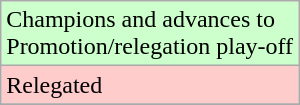<table class="wikitable">
<tr width=10px bgcolor="#ccffcc">
<td>Champions and advances to<br>Promotion/relegation play-off</td>
</tr>
<tr width=10px bgcolor="#ffcccc">
<td>Relegated</td>
</tr>
<tr>
</tr>
</table>
